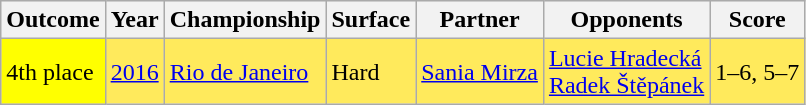<table class="sortable wikitable">
<tr style="background: #eee;">
<th>Outcome</th>
<th>Year</th>
<th>Championship</th>
<th>Surface</th>
<th>Partner</th>
<th>Opponents</th>
<th class="unsortable">Score</th>
</tr>
<tr bgcolor=FFEA5C>
<td style="background:yellow;">4th place</td>
<td><a href='#'>2016</a></td>
<td><a href='#'>Rio de Janeiro</a></td>
<td>Hard</td>
<td> <a href='#'>Sania Mirza</a></td>
<td> <a href='#'>Lucie Hradecká</a><br> <a href='#'>Radek Štěpánek</a></td>
<td>1–6, 5–7</td>
</tr>
</table>
